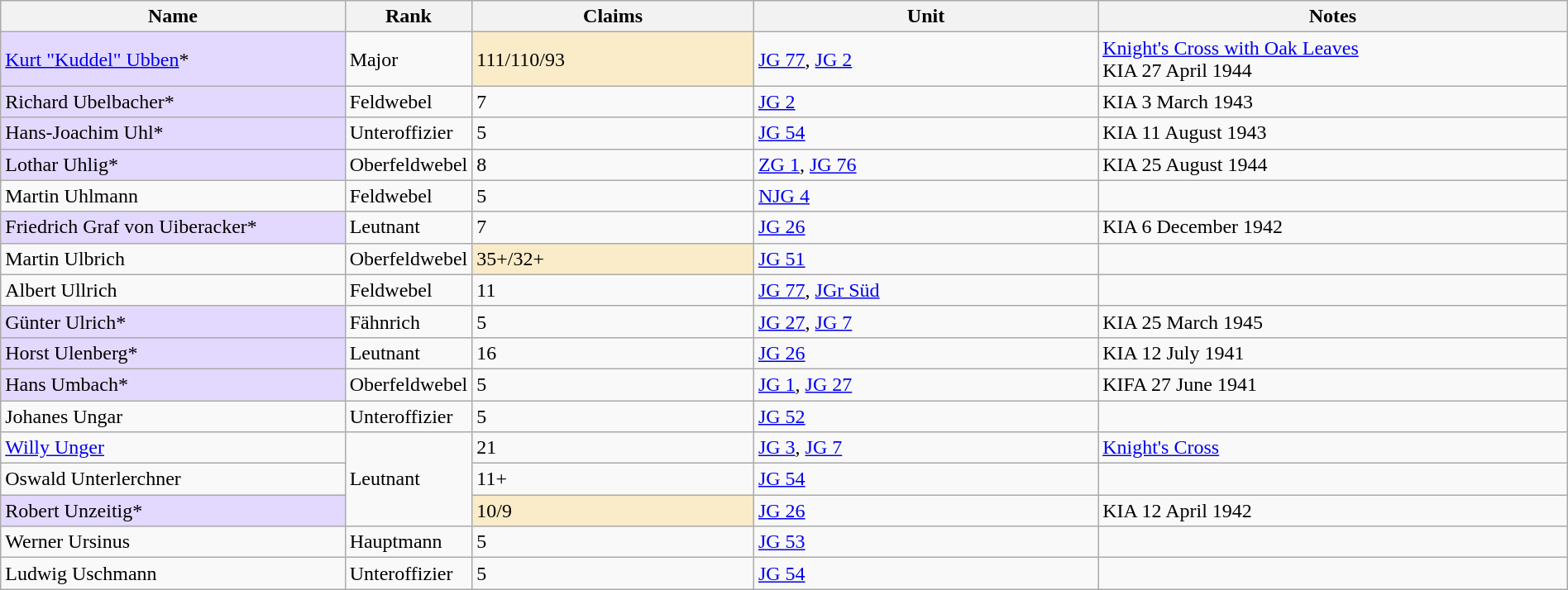<table class="wikitable" style="width:100%;">
<tr>
<th width="22%">Name</th>
<th width="8%">Rank</th>
<th width="18%">Claims</th>
<th width="22%">Unit</th>
<th width="30%">Notes</th>
</tr>
<tr>
<td style="background:#e3d9ff;" align="left"><a href='#'>Kurt "Kuddel" Ubben</a>*</td>
<td>Major</td>
<td style="background:#faecc8" align="left">111/110/93</td>
<td><a href='#'>JG 77</a>, <a href='#'>JG 2</a></td>
<td><a href='#'>Knight's Cross with Oak Leaves</a><br>KIA 27 April 1944</td>
</tr>
<tr>
<td style="background:#e3d9ff;" align="left">Richard Ubelbacher*</td>
<td>Feldwebel</td>
<td>7</td>
<td><a href='#'>JG 2</a></td>
<td>KIA 3 March 1943</td>
</tr>
<tr>
<td style="background:#e3d9ff;" align="left">Hans-Joachim Uhl*</td>
<td>Unteroffizier</td>
<td>5</td>
<td><a href='#'>JG 54</a></td>
<td>KIA 11 August 1943</td>
</tr>
<tr>
<td style="background:#e3d9ff;" align="left">Lothar Uhlig*</td>
<td>Oberfeldwebel</td>
<td>8</td>
<td><a href='#'>ZG 1</a>, <a href='#'>JG 76</a></td>
<td>KIA 25 August 1944</td>
</tr>
<tr>
<td>Martin Uhlmann</td>
<td>Feldwebel</td>
<td>5</td>
<td><a href='#'>NJG 4</a></td>
<td></td>
</tr>
<tr>
<td style="background:#e3d9ff;" align="left">Friedrich Graf von Uiberacker*</td>
<td>Leutnant</td>
<td>7</td>
<td><a href='#'>JG 26</a></td>
<td>KIA 6 December 1942</td>
</tr>
<tr>
<td>Martin Ulbrich</td>
<td>Oberfeldwebel</td>
<td style="background:#faecc8" align="left">35+/32+</td>
<td><a href='#'>JG 51</a></td>
<td></td>
</tr>
<tr>
<td>Albert Ullrich</td>
<td>Feldwebel</td>
<td>11</td>
<td><a href='#'>JG 77</a>, <a href='#'>JGr Süd</a></td>
<td></td>
</tr>
<tr>
<td style="background:#e3d9ff;" align="left">Günter Ulrich*</td>
<td>Fähnrich</td>
<td>5</td>
<td><a href='#'>JG 27</a>, <a href='#'>JG 7</a></td>
<td>KIA 25 March 1945</td>
</tr>
<tr>
<td style="background:#e3d9ff;" align="left">Horst Ulenberg*</td>
<td>Leutnant</td>
<td>16</td>
<td><a href='#'>JG 26</a></td>
<td>KIA 12 July 1941</td>
</tr>
<tr>
<td style="background:#e3d9ff;" align="left">Hans Umbach*</td>
<td>Oberfeldwebel</td>
<td>5</td>
<td><a href='#'>JG 1</a>, <a href='#'>JG 27</a></td>
<td>KIFA 27 June 1941</td>
</tr>
<tr>
<td>Johanes Ungar</td>
<td>Unteroffizier</td>
<td>5</td>
<td><a href='#'>JG 52</a></td>
<td></td>
</tr>
<tr>
<td><a href='#'>Willy Unger</a></td>
<td rowspan="3">Leutnant</td>
<td>21</td>
<td><a href='#'>JG 3</a>, <a href='#'>JG 7</a></td>
<td><a href='#'>Knight's Cross</a></td>
</tr>
<tr>
<td>Oswald Unterlerchner</td>
<td>11+</td>
<td><a href='#'>JG 54</a></td>
<td></td>
</tr>
<tr>
<td style="background:#e3d9ff;" align="left">Robert Unzeitig*</td>
<td style="background:#faecc8" align="left">10/9</td>
<td><a href='#'>JG 26</a></td>
<td>KIA 12 April 1942</td>
</tr>
<tr>
<td>Werner Ursinus</td>
<td>Hauptmann</td>
<td>5</td>
<td><a href='#'>JG 53</a></td>
<td></td>
</tr>
<tr>
<td>Ludwig Uschmann</td>
<td>Unteroffizier</td>
<td>5</td>
<td><a href='#'>JG 54</a></td>
<td></td>
</tr>
</table>
